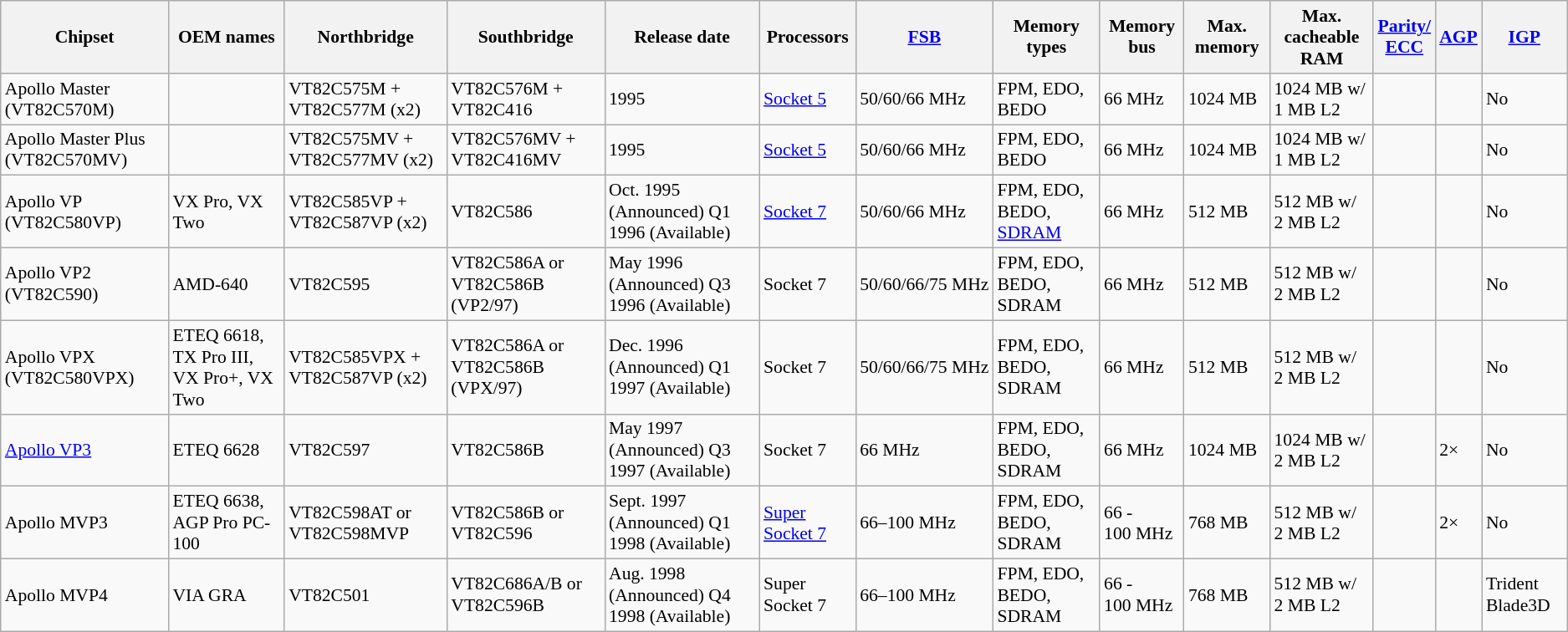<table class="wikitable" style="font-size: 90%;">
<tr>
<th>Chipset</th>
<th>OEM names</th>
<th>Northbridge</th>
<th>Southbridge</th>
<th>Release date</th>
<th>Processors</th>
<th><a href='#'>FSB</a></th>
<th>Memory types</th>
<th>Memory bus</th>
<th>Max. memory</th>
<th>Max. cacheable RAM</th>
<th><a href='#'>Parity/<br>ECC</a></th>
<th><a href='#'>AGP</a></th>
<th><a href='#'>IGP</a></th>
</tr>
<tr>
<td>Apollo Master (VT82C570M)</td>
<td></td>
<td>VT82C575M + VT82C577M (x2)</td>
<td>VT82C576M + VT82C416</td>
<td>1995</td>
<td><a href='#'>Socket 5</a></td>
<td>50/60/66 MHz</td>
<td>FPM, EDO, BEDO</td>
<td>66 MHz</td>
<td>1024 MB</td>
<td>1024 MB w/ 1 MB L2</td>
<td></td>
<td></td>
<td>No</td>
</tr>
<tr>
<td>Apollo Master Plus (VT82C570MV)</td>
<td></td>
<td>VT82C575MV + VT82C577MV (x2)</td>
<td>VT82C576MV + VT82C416MV</td>
<td>1995</td>
<td><a href='#'>Socket 5</a></td>
<td>50/60/66 MHz</td>
<td>FPM, EDO, BEDO</td>
<td>66 MHz</td>
<td>1024 MB</td>
<td>1024 MB w/ 1 MB L2</td>
<td></td>
<td></td>
<td>No</td>
</tr>
<tr>
<td>Apollo VP (VT82C580VP)</td>
<td>VX Pro, VX Two</td>
<td>VT82C585VP + VT82C587VP (x2)</td>
<td>VT82C586</td>
<td>Oct. 1995 (Announced) Q1 1996 (Available)</td>
<td><a href='#'>Socket 7</a></td>
<td>50/60/66 MHz</td>
<td>FPM, EDO, BEDO, <a href='#'>SDRAM</a></td>
<td>66 MHz</td>
<td>512 MB</td>
<td>512 MB w/ 2 MB L2</td>
<td></td>
<td></td>
<td>No</td>
</tr>
<tr>
<td>Apollo VP2 (VT82C590)</td>
<td>AMD-640</td>
<td>VT82C595</td>
<td>VT82C586A or VT82C586B (VP2/97)</td>
<td>May 1996 (Announced) Q3 1996 (Available)</td>
<td>Socket 7</td>
<td>50/60/66/75 MHz</td>
<td>FPM, EDO, BEDO, SDRAM</td>
<td>66 MHz</td>
<td>512 MB</td>
<td>512 MB w/ 2 MB L2</td>
<td></td>
<td></td>
<td>No</td>
</tr>
<tr>
<td>Apollo VPX (VT82C580VPX)</td>
<td>ETEQ 6618, TX Pro III, VX Pro+, VX Two</td>
<td>VT82C585VPX + VT82C587VP (x2)</td>
<td>VT82C586A or VT82C586B (VPX/97)</td>
<td>Dec. 1996 (Announced) Q1 1997 (Available)</td>
<td>Socket 7</td>
<td>50/60/66/75 MHz</td>
<td>FPM, EDO, BEDO, SDRAM</td>
<td>66 MHz</td>
<td>512 MB</td>
<td>512 MB w/ 2 MB L2</td>
<td></td>
<td></td>
<td>No</td>
</tr>
<tr>
<td><a href='#'>Apollo VP3</a></td>
<td>ETEQ 6628</td>
<td>VT82C597</td>
<td>VT82C586B</td>
<td>May 1997 (Announced) Q3 1997 (Available)</td>
<td>Socket 7</td>
<td>66 MHz</td>
<td>FPM, EDO, BEDO, SDRAM</td>
<td>66 MHz</td>
<td>1024 MB</td>
<td>1024 MB w/ 2 MB L2</td>
<td></td>
<td>2×</td>
<td>No</td>
</tr>
<tr>
<td>Apollo MVP3</td>
<td>ETEQ 6638, AGP Pro PC-100</td>
<td>VT82C598AT or VT82C598MVP</td>
<td>VT82C586B or VT82C596</td>
<td>Sept. 1997 (Announced) Q1 1998 (Available)</td>
<td><a href='#'>Super Socket 7</a></td>
<td>66–100 MHz</td>
<td>FPM, EDO, BEDO, SDRAM</td>
<td>66 - 100 MHz</td>
<td>768 MB</td>
<td>512 MB w/ 2 MB L2</td>
<td></td>
<td>2×</td>
<td>No</td>
</tr>
<tr>
<td>Apollo MVP4</td>
<td>VIA GRA</td>
<td>VT82C501</td>
<td>VT82C686A/B or VT82C596B</td>
<td>Aug. 1998 (Announced) Q4 1998 (Available)</td>
<td>Super Socket 7</td>
<td>66–100 MHz</td>
<td>FPM, EDO, BEDO, SDRAM</td>
<td>66 - 100 MHz</td>
<td>768 MB</td>
<td>512 MB w/ 2 MB L2</td>
<td></td>
<td></td>
<td>Trident Blade3D</td>
</tr>
</table>
